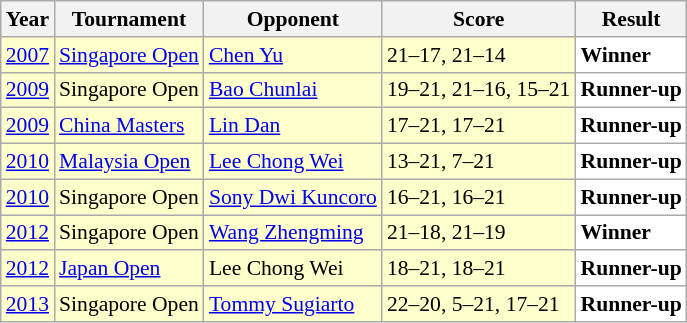<table class="sortable wikitable" style="font-size: 90%;">
<tr>
<th>Year</th>
<th>Tournament</th>
<th>Opponent</th>
<th>Score</th>
<th>Result</th>
</tr>
<tr style="background:#FFFFCC">
<td align="center"><a href='#'>2007</a></td>
<td align="left"><a href='#'>Singapore Open</a></td>
<td align="left"> <a href='#'>Chen Yu</a></td>
<td align="left">21–17, 21–14</td>
<td style="text-align:left; background:white"> <strong>Winner</strong></td>
</tr>
<tr style="background:#FFFFCC">
<td align="center"><a href='#'>2009</a></td>
<td align="left">Singapore Open</td>
<td align="left"> <a href='#'>Bao Chunlai</a></td>
<td align="left">19–21, 21–16, 15–21</td>
<td style="text-align:left; background:white"> <strong>Runner-up</strong></td>
</tr>
<tr style="background:#FFFFCC">
<td align="center"><a href='#'>2009</a></td>
<td align="left"><a href='#'>China Masters</a></td>
<td align="left"> <a href='#'>Lin Dan</a></td>
<td align="left">17–21, 17–21</td>
<td style="text-align:left; background:white"> <strong>Runner-up</strong></td>
</tr>
<tr style="background:#FFFFCC">
<td align="center"><a href='#'>2010</a></td>
<td align="left"><a href='#'>Malaysia Open</a></td>
<td align="left"> <a href='#'>Lee Chong Wei</a></td>
<td align="left">13–21, 7–21</td>
<td style="text-align:left; background:white"> <strong>Runner-up</strong></td>
</tr>
<tr style="background:#FFFFCC">
<td align="center"><a href='#'>2010</a></td>
<td align="left">Singapore Open</td>
<td align="left"> <a href='#'>Sony Dwi Kuncoro</a></td>
<td align="left">16–21, 16–21</td>
<td style="text-align:left; background:white"> <strong>Runner-up</strong></td>
</tr>
<tr style="background:#FFFFCC">
<td align="center"><a href='#'>2012</a></td>
<td align="left">Singapore Open</td>
<td align="left"> <a href='#'>Wang Zhengming</a></td>
<td align="left">21–18, 21–19</td>
<td style="text-align:left; background:white"> <strong>Winner</strong></td>
</tr>
<tr style="background:#FFFFCC">
<td align="center"><a href='#'>2012</a></td>
<td align="left"><a href='#'>Japan Open</a></td>
<td align="left"> Lee Chong Wei</td>
<td align="left">18–21, 18–21</td>
<td style="text-align:left; background:white"> <strong>Runner-up</strong></td>
</tr>
<tr style="background:#FFFFCC">
<td align="center"><a href='#'>2013</a></td>
<td align="left">Singapore Open</td>
<td align="left"> <a href='#'>Tommy Sugiarto</a></td>
<td align="left">22–20, 5–21, 17–21</td>
<td style="text-align:left; background:white"> <strong>Runner-up</strong></td>
</tr>
</table>
